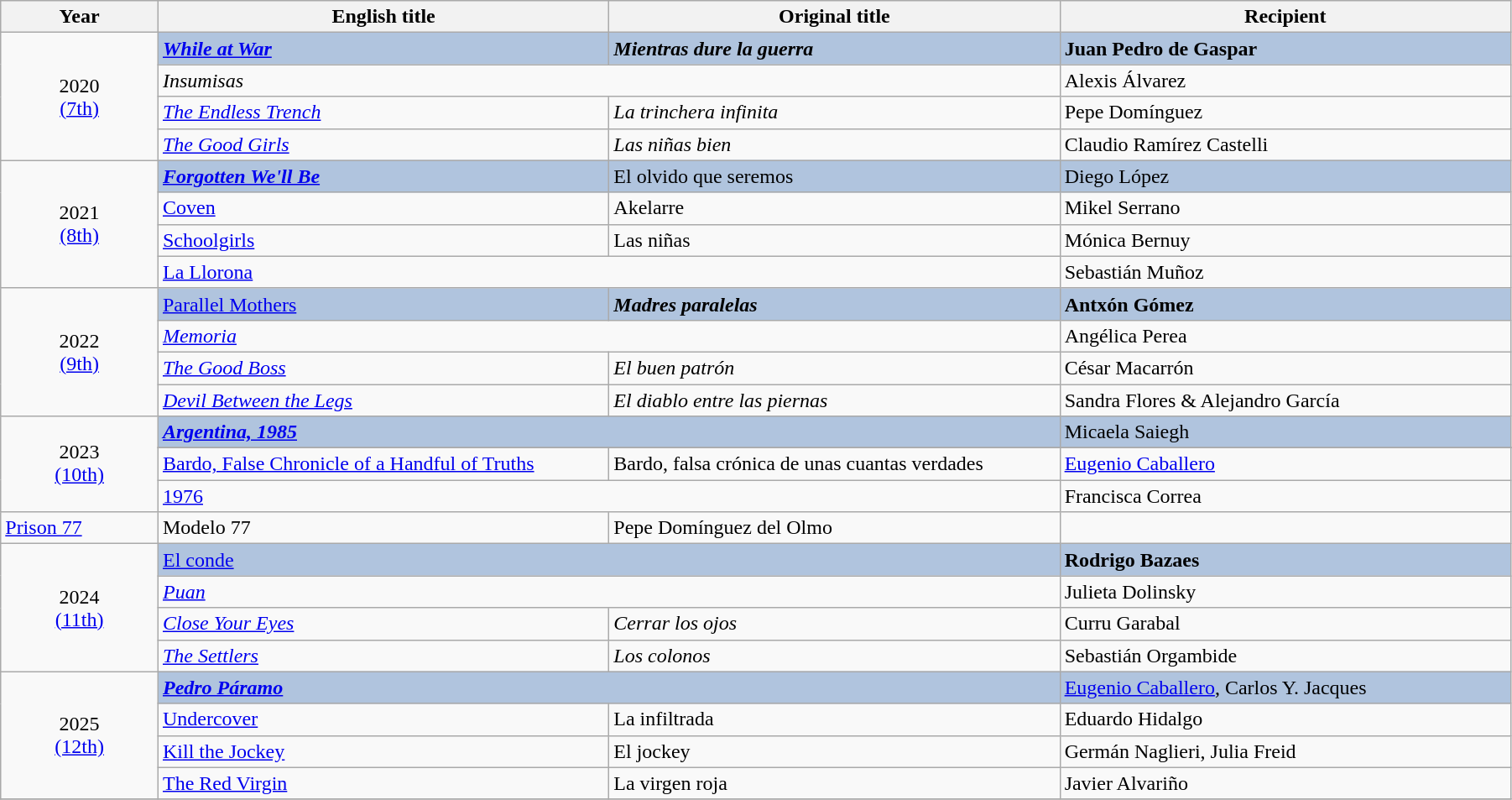<table class="wikitable" width="95%" cellpadding="6">
<tr>
<th width="100"><strong>Year</strong></th>
<th width="300"><strong>English title</strong></th>
<th width="300"><strong>Original title</strong></th>
<th width="300"><strong>Recipient</strong></th>
</tr>
<tr>
<td rowspan="4" style="text-align:center;">2020<br><a href='#'>(7th)</a><br></td>
<td style="background:#B0C4DE;"> <strong><em><a href='#'>While at War</a></em></strong></td>
<td style="background:#B0C4DE;"><strong><em>Mientras dure la guerra</em></strong></td>
<td style="background:#B0C4DE;"><strong>Juan Pedro de Gaspar</strong></td>
</tr>
<tr>
<td colspan="2"> <em>Insumisas</em></td>
<td>Alexis Álvarez</td>
</tr>
<tr>
<td> <em><a href='#'>The Endless Trench</a></em></td>
<td><em>La trinchera infinita</em></td>
<td>Pepe Domínguez</td>
</tr>
<tr>
<td> <em><a href='#'>The Good Girls</a></em></td>
<td><em>Las niñas bien</em></td>
<td>Claudio Ramírez Castelli</td>
</tr>
<tr>
<td rowspan="4" style="text-align:center;">2021<br><a href='#'>(8th)</a><br></td>
<td style="background:#B0C4DE;"><strong> <em><a href='#'>Forgotten We'll Be</a><strong><em></td>
<td style="background:#B0C4DE;"></em></strong>El olvido que seremos<strong><em></td>
<td style="background:#B0C4DE;"></strong>Diego López<strong></td>
</tr>
<tr>
<td> </em><a href='#'>Coven</a><em></td>
<td></em>Akelarre<em></td>
<td>Mikel Serrano</td>
</tr>
<tr>
<td> </em><a href='#'>Schoolgirls</a><em></td>
<td></em>Las niñas<em></td>
<td>Mónica Bernuy</td>
</tr>
<tr>
<td colspan="2"> </em><a href='#'>La Llorona</a><em></td>
<td>Sebastián Muñoz</td>
</tr>
<tr>
<td rowspan="4" style="text-align:center;">2022<br><a href='#'>(9th)</a><br></td>
<td style="background:#B0C4DE;"></strong> </em><a href='#'>Parallel Mothers</a></em></strong></td>
<td style="background:#B0C4DE;"><strong><em>Madres paralelas</em></strong></td>
<td style="background:#B0C4DE;"><strong>Antxón Gómez</strong></td>
</tr>
<tr>
<td colspan="2"> <em><a href='#'>Memoria</a></em></td>
<td>Angélica Perea</td>
</tr>
<tr>
<td> <em><a href='#'>The Good Boss</a></em></td>
<td><em>El buen patrón</em></td>
<td>César Macarrón</td>
</tr>
<tr>
<td> <em><a href='#'>Devil Between the Legs</a></em></td>
<td><em>El diablo entre las piernas</em></td>
<td>Sandra Flores & Alejandro García</td>
</tr>
<tr>
<td rowspan="4" style="text-align:center;">2023<br><a href='#'>(10th)</a><br></td>
<td style="background:#B0C4DE;" colspan="2"><strong> <em><a href='#'>Argentina, 1985</a><strong><em></td>
<td style="background:#B0C4DE;"></strong>Micaela Saiegh<strong></td>
</tr>
<tr>
</tr>
<tr>
<td> </em><a href='#'>Bardo, False Chronicle of a Handful of Truths</a><em></td>
<td></em>Bardo, falsa crónica de unas cuantas verdades<em></td>
<td><a href='#'>Eugenio Caballero</a></td>
</tr>
<tr>
<td colspan="2"> </em><a href='#'>1976</a><em></td>
<td>Francisca Correa</td>
</tr>
<tr>
<td> </em><a href='#'>Prison 77</a><em></td>
<td></em>Modelo 77<em></td>
<td>Pepe Domínguez del Olmo</td>
</tr>
<tr>
<td rowspan="4" style="text-align:center;">2024<br><a href='#'>(11th)</a><br></td>
<td style="background:#B0C4DE;" colspan="2"></strong> </em><a href='#'>El conde</a></em></strong></td>
<td style="background:#B0C4DE;"><strong>Rodrigo Bazaes</strong></td>
</tr>
<tr>
<td colspan="2"> <em><a href='#'>Puan</a></em></td>
<td>Julieta Dolinsky</td>
</tr>
<tr>
<td> <em><a href='#'>Close Your Eyes</a></em></td>
<td><em>Cerrar los ojos</em></td>
<td>Curru Garabal</td>
</tr>
<tr>
<td> <em><a href='#'>The Settlers</a></em></td>
<td><em>Los colonos</em></td>
<td>Sebastián Orgambide</td>
</tr>
<tr>
<td rowspan="4" style="text-align:center;">2025<br><a href='#'>(12th)</a><br></td>
<td style="background:#B0C4DE;" colspan="2"><strong> <em><a href='#'>Pedro Páramo</a><strong><em></td>
<td style="background:#B0C4DE;"></strong><a href='#'>Eugenio Caballero</a>, Carlos Y. Jacques<strong></td>
</tr>
<tr>
<td> </em><a href='#'>Undercover</a><em></td>
<td></em>La infiltrada<em></td>
<td>Eduardo Hidalgo</td>
</tr>
<tr>
<td> </em><a href='#'>Kill the Jockey</a><em></td>
<td></em>El jockey<em></td>
<td>Germán Naglieri, Julia Freid</td>
</tr>
<tr>
<td> </em><a href='#'>The Red Virgin</a><em></td>
<td></em>La virgen roja<em></td>
<td>Javier Alvariño</td>
</tr>
<tr>
</tr>
</table>
